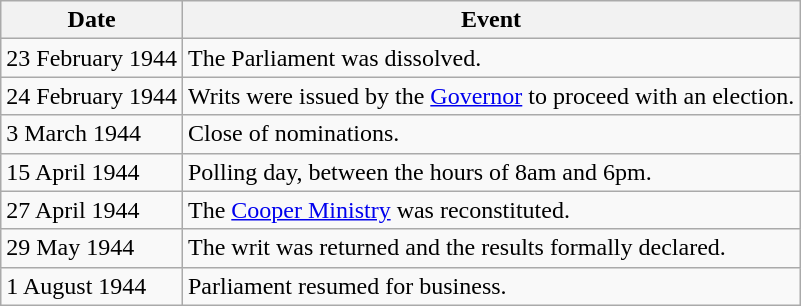<table class="wikitable">
<tr>
<th>Date</th>
<th>Event</th>
</tr>
<tr>
<td>23 February 1944</td>
<td>The Parliament was dissolved.</td>
</tr>
<tr>
<td>24 February 1944</td>
<td>Writs were issued by the <a href='#'>Governor</a> to proceed with an election.</td>
</tr>
<tr>
<td>3 March 1944</td>
<td>Close of nominations.</td>
</tr>
<tr>
<td>15 April 1944</td>
<td>Polling day, between the hours of 8am and 6pm.</td>
</tr>
<tr>
<td>27 April 1944</td>
<td>The <a href='#'>Cooper Ministry</a> was reconstituted.</td>
</tr>
<tr>
<td>29 May 1944</td>
<td>The writ was returned and the results formally declared.</td>
</tr>
<tr>
<td>1 August 1944</td>
<td>Parliament resumed for business.</td>
</tr>
</table>
